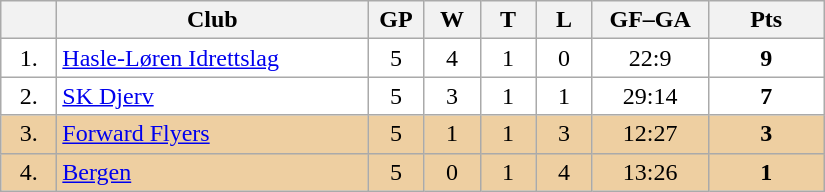<table class="wikitable">
<tr>
<th width="30"></th>
<th width="200">Club</th>
<th width="30">GP</th>
<th width="30">W</th>
<th width="30">T</th>
<th width="30">L</th>
<th width="70">GF–GA</th>
<th width="70">Pts</th>
</tr>
<tr bgcolor="#FFFFFF" align="center">
<td>1.</td>
<td align="left"><a href='#'>Hasle-Løren Idrettslag</a></td>
<td>5</td>
<td>4</td>
<td>1</td>
<td>0</td>
<td>22:9</td>
<td><strong>9</strong></td>
</tr>
<tr bgcolor="#FFFFFF" align="center">
<td>2.</td>
<td align="left"><a href='#'>SK Djerv</a></td>
<td>5</td>
<td>3</td>
<td>1</td>
<td>1</td>
<td>29:14</td>
<td><strong>7</strong></td>
</tr>
<tr bgcolor="#EECFA1" align="center">
<td>3.</td>
<td align="left"><a href='#'>Forward Flyers</a></td>
<td>5</td>
<td>1</td>
<td>1</td>
<td>3</td>
<td>12:27</td>
<td><strong>3</strong></td>
</tr>
<tr bgcolor="#EECFA1" align="center">
<td>4.</td>
<td align="left"><a href='#'>Bergen</a></td>
<td>5</td>
<td>0</td>
<td>1</td>
<td>4</td>
<td>13:26</td>
<td><strong>1</strong></td>
</tr>
</table>
